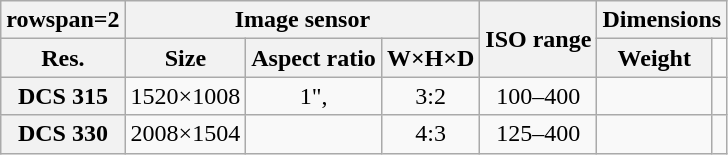<table class="wikitable" style="font-size:100%;text-align:center;">
<tr>
<th>rowspan=2 </th>
<th colspan=3>Image sensor</th>
<th rowspan=2>ISO range</th>
<th colspan=2>Dimensions</th>
</tr>
<tr>
<th>Res.</th>
<th>Size</th>
<th>Aspect ratio</th>
<th>W×H×D</th>
<th>Weight</th>
</tr>
<tr>
<th>DCS 315</th>
<td>1520×1008</td>
<td>1", </td>
<td>3:2</td>
<td>100–400</td>
<td></td>
<td></td>
</tr>
<tr>
<th>DCS 330</th>
<td>2008×1504</td>
<td></td>
<td>4:3</td>
<td>125–400</td>
<td></td>
<td></td>
</tr>
</table>
